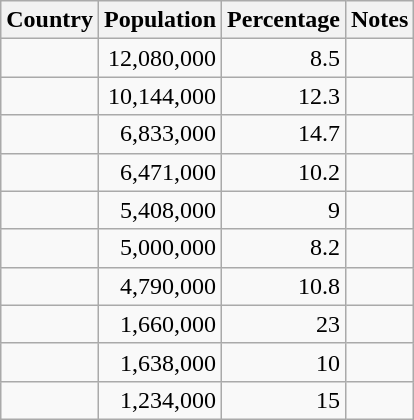<table class="wikitable sortable" style="text-align:right;">
<tr>
<th>Country</th>
<th>Population</th>
<th>Percentage</th>
<th>Notes</th>
</tr>
<tr>
<td align="left"></td>
<td>12,080,000</td>
<td>8.5</td>
<td></td>
</tr>
<tr>
<td align="left"></td>
<td>10,144,000</td>
<td>12.3</td>
<td></td>
</tr>
<tr>
<td align="left"></td>
<td>6,833,000</td>
<td>14.7</td>
<td></td>
</tr>
<tr>
<td align="left"></td>
<td>6,471,000</td>
<td>10.2</td>
<td></td>
</tr>
<tr>
<td align="left"></td>
<td>5,408,000</td>
<td>9</td>
<td></td>
</tr>
<tr>
<td align="left"></td>
<td>5,000,000</td>
<td>8.2</td>
<td style="text-align:left;"></td>
</tr>
<tr>
<td align="left"></td>
<td>4,790,000</td>
<td>10.8</td>
<td style="text-align:left;"></td>
</tr>
<tr>
<td align="left"></td>
<td>1,660,000</td>
<td>23</td>
<td></td>
</tr>
<tr>
<td align="left"></td>
<td>1,638,000</td>
<td>10</td>
<td></td>
</tr>
<tr>
<td align="left"></td>
<td>1,234,000</td>
<td>15</td>
<td></td>
</tr>
</table>
